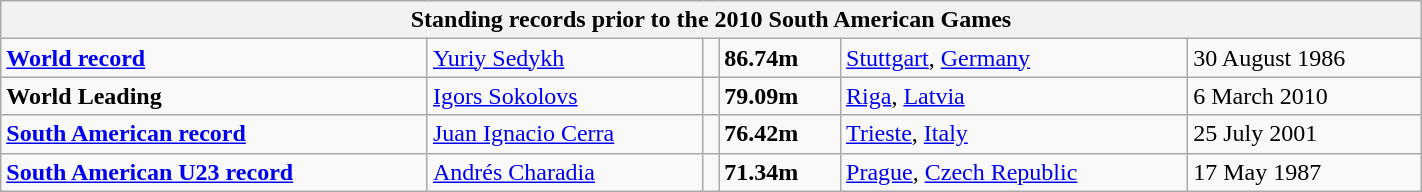<table class="wikitable" width=75%>
<tr>
<th colspan="6">Standing records prior to the 2010 South American Games</th>
</tr>
<tr>
<td><strong><a href='#'>World record</a></strong></td>
<td><a href='#'>Yuriy Sedykh</a></td>
<td align=left></td>
<td><strong>86.74m</strong></td>
<td><a href='#'>Stuttgart</a>, <a href='#'>Germany</a></td>
<td>30 August 1986</td>
</tr>
<tr>
<td><strong>World Leading</strong></td>
<td><a href='#'>Igors Sokolovs</a></td>
<td align=left></td>
<td><strong>79.09m</strong></td>
<td><a href='#'>Riga</a>, <a href='#'>Latvia</a></td>
<td>6 March 2010</td>
</tr>
<tr>
<td><strong><a href='#'>South American record</a></strong></td>
<td><a href='#'>Juan Ignacio Cerra</a></td>
<td align=left></td>
<td><strong>76.42m</strong></td>
<td><a href='#'>Trieste</a>, <a href='#'>Italy</a></td>
<td>25 July 2001</td>
</tr>
<tr>
<td><strong><a href='#'>South American U23 record</a></strong></td>
<td><a href='#'>Andrés Charadia</a></td>
<td align=left></td>
<td><strong>71.34m</strong></td>
<td><a href='#'>Prague</a>, <a href='#'>Czech Republic</a></td>
<td>17 May 1987</td>
</tr>
</table>
